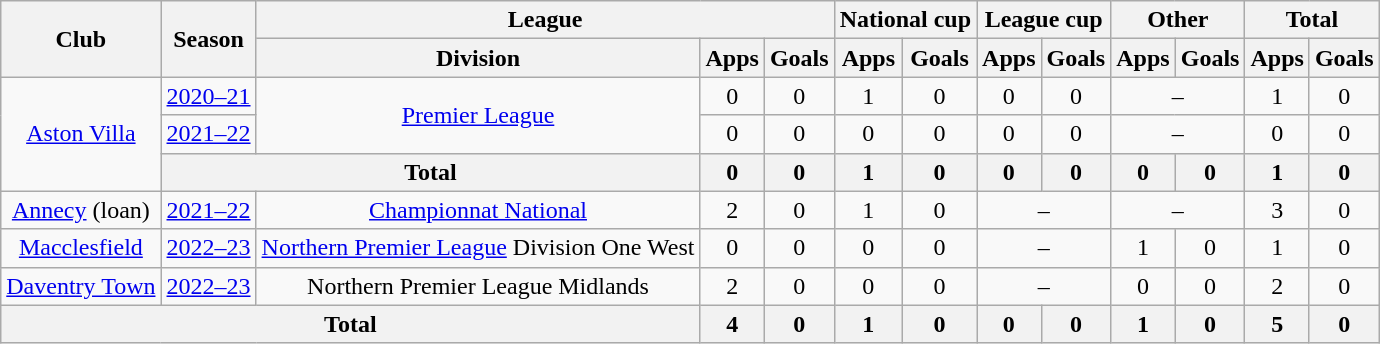<table class="wikitable" style="text-align:center">
<tr>
<th rowspan="2">Club</th>
<th rowspan="2">Season</th>
<th colspan="3">League</th>
<th colspan="2">National cup</th>
<th colspan="2">League cup</th>
<th colspan="2">Other</th>
<th colspan="2">Total</th>
</tr>
<tr>
<th>Division</th>
<th>Apps</th>
<th>Goals</th>
<th>Apps</th>
<th>Goals</th>
<th>Apps</th>
<th>Goals</th>
<th>Apps</th>
<th>Goals</th>
<th>Apps</th>
<th>Goals</th>
</tr>
<tr>
<td rowspan="3"><a href='#'>Aston Villa</a></td>
<td><a href='#'>2020–21</a></td>
<td rowspan="2"><a href='#'>Premier League</a></td>
<td>0</td>
<td>0</td>
<td>1</td>
<td>0</td>
<td>0</td>
<td>0</td>
<td colspan="2">–</td>
<td>1</td>
<td>0</td>
</tr>
<tr>
<td><a href='#'>2021–22</a></td>
<td>0</td>
<td>0</td>
<td>0</td>
<td>0</td>
<td>0</td>
<td>0</td>
<td colspan="2">–</td>
<td>0</td>
<td>0</td>
</tr>
<tr>
<th colspan="2">Total</th>
<th>0</th>
<th>0</th>
<th>1</th>
<th>0</th>
<th>0</th>
<th>0</th>
<th>0</th>
<th>0</th>
<th>1</th>
<th>0</th>
</tr>
<tr>
<td><a href='#'>Annecy</a> (loan)</td>
<td><a href='#'>2021–22</a></td>
<td><a href='#'>Championnat National</a></td>
<td>2</td>
<td>0</td>
<td>1</td>
<td>0</td>
<td colspan="2">–</td>
<td colspan="2">–</td>
<td>3</td>
<td>0</td>
</tr>
<tr>
<td><a href='#'>Macclesfield</a></td>
<td><a href='#'>2022–23</a></td>
<td><a href='#'>Northern Premier League</a> Division One West</td>
<td>0</td>
<td>0</td>
<td>0</td>
<td>0</td>
<td colspan="2">–</td>
<td>1</td>
<td>0</td>
<td>1</td>
<td>0</td>
</tr>
<tr>
<td><a href='#'>Daventry Town</a></td>
<td><a href='#'>2022–23</a></td>
<td>Northern Premier League Midlands</td>
<td>2</td>
<td>0</td>
<td>0</td>
<td>0</td>
<td colspan="2">–</td>
<td>0</td>
<td>0</td>
<td>2</td>
<td>0</td>
</tr>
<tr>
<th colspan="3">Total</th>
<th>4</th>
<th>0</th>
<th>1</th>
<th>0</th>
<th>0</th>
<th>0</th>
<th>1</th>
<th>0</th>
<th>5</th>
<th>0</th>
</tr>
</table>
